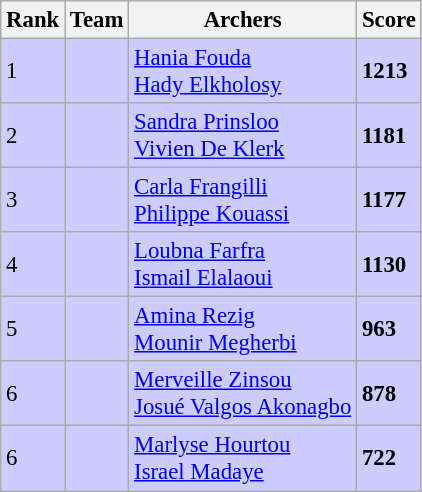<table class="wikitable sortable" style="font-size:95%; text-align:left;">
<tr>
<th>Rank</th>
<th>Team</th>
<th>Archers</th>
<th>Score</th>
</tr>
<tr style="background:#ccf;">
<td>1</td>
<td></td>
<td><a href='#'>Hania Fouda</a><br><a href='#'>Hady Elkholosy</a></td>
<td><strong>1213</strong></td>
</tr>
<tr style="background:#ccf;">
<td>2</td>
<td></td>
<td><a href='#'>Sandra Prinsloo</a><br><a href='#'>Vivien De Klerk</a></td>
<td><strong>1181</strong></td>
</tr>
<tr style="background:#ccf;">
<td>3</td>
<td></td>
<td><a href='#'>Carla Frangilli</a><br><a href='#'>Philippe Kouassi</a></td>
<td><strong>1177</strong></td>
</tr>
<tr style="background:#ccf;">
<td>4</td>
<td></td>
<td><a href='#'>Loubna Farfra</a><br><a href='#'>Ismail Elalaoui</a></td>
<td><strong>1130</strong></td>
</tr>
<tr style="background:#ccf;">
<td>5</td>
<td></td>
<td><a href='#'>Amina Rezig</a><br><a href='#'>Mounir Megherbi</a></td>
<td><strong>963</strong></td>
</tr>
<tr style="background:#ccf;">
<td>6</td>
<td></td>
<td><a href='#'>Merveille Zinsou</a><br><a href='#'>Josué Valgos Akonagbo</a></td>
<td><strong>878</strong></td>
</tr>
<tr style="background:#ccf;">
<td>6</td>
<td></td>
<td><a href='#'>Marlyse Hourtou</a><br><a href='#'>Israel Madaye</a></td>
<td><strong>722</strong></td>
</tr>
</table>
